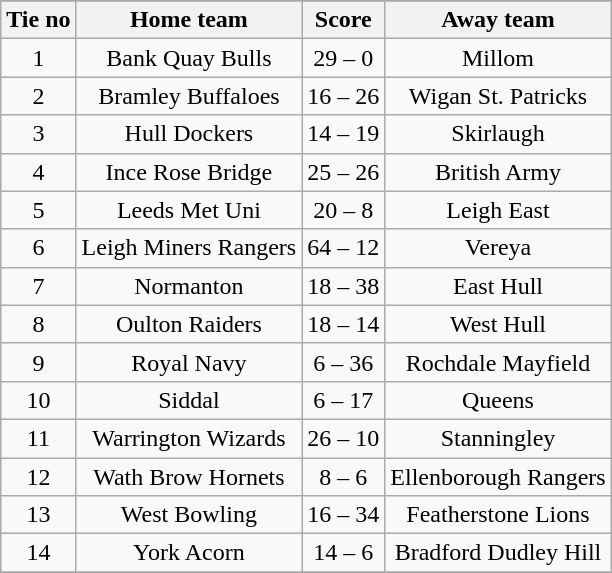<table class="wikitable" style="text-align: center">
<tr>
</tr>
<tr>
<th>Tie no</th>
<th>Home team</th>
<th>Score</th>
<th>Away team</th>
</tr>
<tr>
<td>1</td>
<td>Bank Quay Bulls</td>
<td>29 – 0</td>
<td>Millom</td>
</tr>
<tr>
<td>2</td>
<td>Bramley Buffaloes</td>
<td>16 – 26</td>
<td>Wigan St. Patricks</td>
</tr>
<tr>
<td>3</td>
<td>Hull Dockers</td>
<td>14 – 19</td>
<td>Skirlaugh</td>
</tr>
<tr>
<td>4</td>
<td>Ince Rose Bridge</td>
<td>25 – 26</td>
<td>British Army</td>
</tr>
<tr>
<td>5</td>
<td>Leeds Met Uni</td>
<td>20 – 8</td>
<td>Leigh East</td>
</tr>
<tr>
<td>6</td>
<td>Leigh Miners Rangers</td>
<td>64 – 12</td>
<td>Vereya</td>
</tr>
<tr>
<td>7</td>
<td>Normanton</td>
<td>18 – 38</td>
<td>East Hull</td>
</tr>
<tr>
<td>8</td>
<td>Oulton Raiders</td>
<td>18 – 14</td>
<td>West Hull</td>
</tr>
<tr>
<td>9</td>
<td>Royal Navy</td>
<td>6 – 36</td>
<td>Rochdale Mayfield</td>
</tr>
<tr>
<td>10</td>
<td>Siddal</td>
<td>6 – 17</td>
<td>Queens</td>
</tr>
<tr>
<td>11</td>
<td>Warrington Wizards</td>
<td>26 – 10</td>
<td>Stanningley</td>
</tr>
<tr>
<td>12</td>
<td>Wath Brow Hornets</td>
<td>8 – 6</td>
<td>Ellenborough Rangers</td>
</tr>
<tr>
<td>13</td>
<td>West Bowling</td>
<td>16 – 34</td>
<td>Featherstone Lions</td>
</tr>
<tr>
<td>14</td>
<td>York Acorn</td>
<td>14 – 6</td>
<td>Bradford Dudley Hill</td>
</tr>
<tr>
</tr>
</table>
